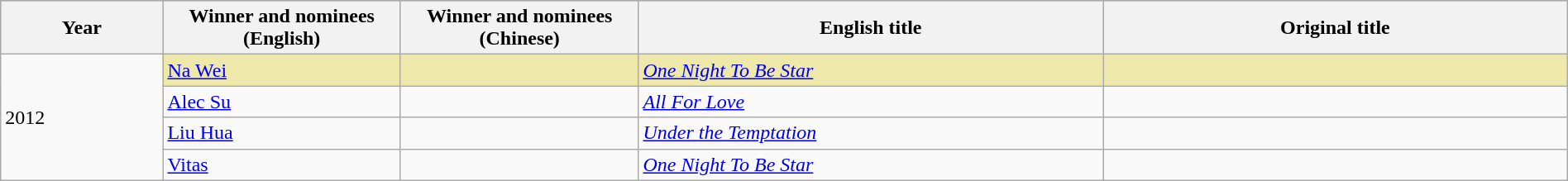<table class="wikitable" style="width:100%;">
<tr style="background:#bebebe">
<th width="100"><strong>Year</strong></th>
<th width="150"><strong>Winner and nominees<br>(English)</strong></th>
<th width="150"><strong>Winner and nominees<br>(Chinese)</strong></th>
<th width="300"><strong>English title</strong></th>
<th width="300"><strong>Original title</strong></th>
</tr>
<tr>
<td rowspan="4">2012</td>
<td style="background:#EEE8AA;"><a href='#'>Na Wei</a></td>
<td style="background:#EEE8AA;"></td>
<td style="background:#EEE8AA;"><em><a href='#'>One Night To Be Star</a></em></td>
<td style="background:#EEE8AA;"></td>
</tr>
<tr>
<td><a href='#'>Alec Su</a></td>
<td></td>
<td><em><a href='#'>All For Love</a></em></td>
<td></td>
</tr>
<tr>
<td><a href='#'>Liu Hua</a></td>
<td></td>
<td><em><a href='#'>Under the Temptation</a></em></td>
<td></td>
</tr>
<tr>
<td><a href='#'>Vitas</a></td>
<td></td>
<td><em><a href='#'>One Night To Be Star</a></em></td>
<td></td>
</tr>
</table>
